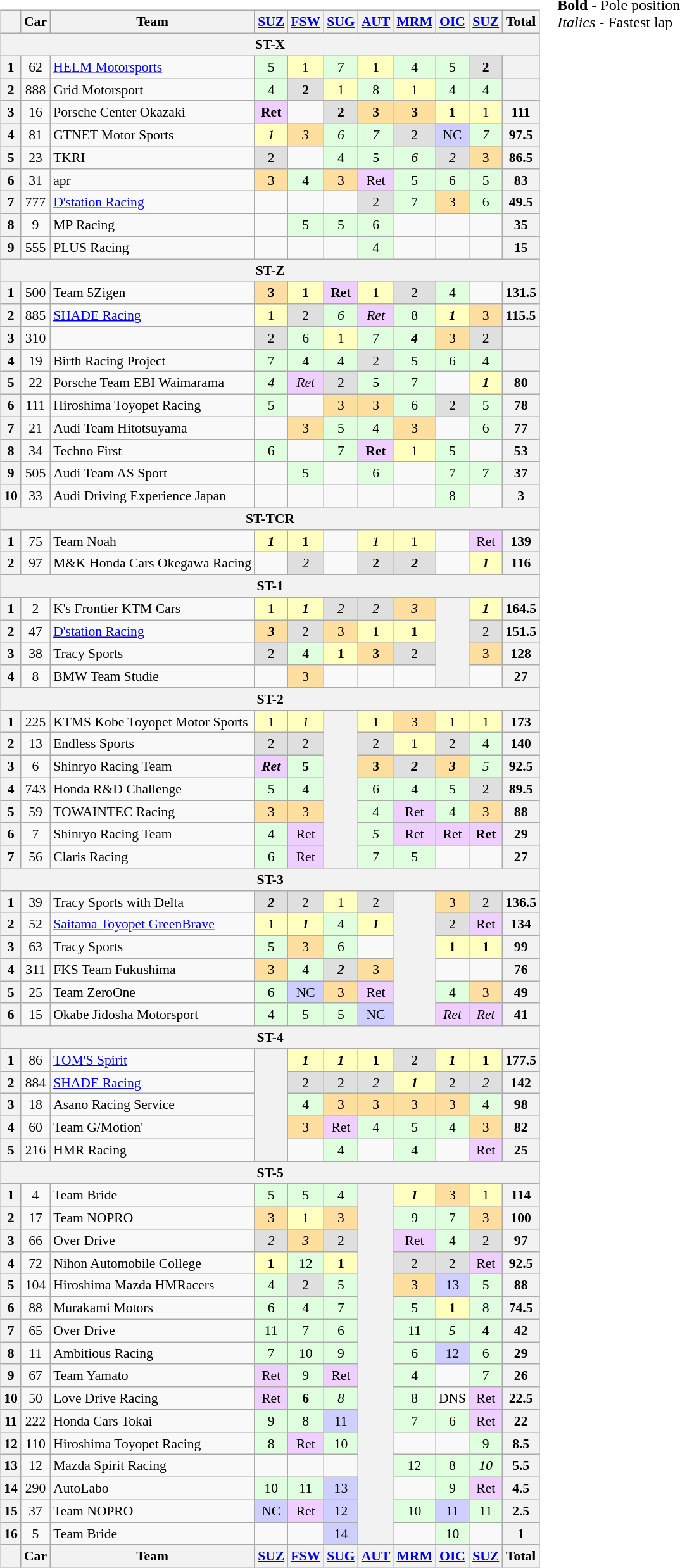<table valign="top">
<tr>
<td><br><table class="wikitable" style="font-size:90%; text-align:center;">
<tr>
<th></th>
<th>Car</th>
<th>Team</th>
<th><a href='#'>SUZ</a></th>
<th><a href='#'>FSW</a></th>
<th><a href='#'>SUG</a></th>
<th><a href='#'>AUT</a></th>
<th><a href='#'>MRM</a></th>
<th><a href='#'>OIC</a></th>
<th><a href='#'>SUZ</a></th>
<th>Total</th>
</tr>
<tr>
<th colspan="11">ST-X</th>
</tr>
<tr>
<th>1</th>
<td>62</td>
<td align="left"><a href='#'>HELM Motorsports</a></td>
<td style="background-color:#dfffdf">5</td>
<td style="background-color:#ffffbf">1</td>
<td style="background-color:#dfffdf">7</td>
<td style="background-color:#ffffbf">1</td>
<td style="background-color:#dfffdf">4</td>
<td style="background-color:#dfffdf">5</td>
<td style="background-color:#dfdfdf"><strong>2</strong></td>
<th></th>
</tr>
<tr>
<th>2</th>
<td>888</td>
<td align="left">Grid Motorsport</td>
<td style="background-color:#dfffdf">4</td>
<td style="background-color:#dfdfdf"><strong>2</strong></td>
<td style="background-color:#ffffbf">1</td>
<td style="background-color:#dfffdf">8</td>
<td style="background-color:#ffffbf">1</td>
<td style="background-color:#dfffdf">4</td>
<td style="background-color:#dfffdf">4</td>
<th></th>
</tr>
<tr>
<th>3</th>
<td>16</td>
<td align="left">Porsche Center Okazaki</td>
<td style="background-color:#efcfff"><strong>Ret</strong></td>
<td></td>
<td style="background-color:#dfdfdf"><strong>2</strong></td>
<td style="background-color:#ffdf9f"><strong>3</strong></td>
<td style="background-color:#ffdf9f"><strong>3</strong></td>
<td style="background-color:#ffffbf"><strong>1</strong></td>
<td style="background-color:#ffffbf">1</td>
<th>111</th>
</tr>
<tr>
<th>4</th>
<td>81</td>
<td align="left">GTNET Motor Sports</td>
<td style="background-color:#ffffbf"><em>1</em></td>
<td style="background-color:#ffdf9f"><em>3</em></td>
<td style="background-color:#dfffdf"><em>6</em></td>
<td style="background-color:#dfffdf"><em>7</em></td>
<td style="background-color:#dfdfdf">2</td>
<td style="background-color:#cfcfff">NC</td>
<td style="background-color:#dfffdf"><em>7</em></td>
<th>97.5</th>
</tr>
<tr>
<th>5</th>
<td>23</td>
<td align="left">TKRI</td>
<td style="background-color:#dfdfdf">2</td>
<td></td>
<td style="background-color:#dfffdf">4</td>
<td style="background-color:#dfffdf">5</td>
<td style="background-color:#dfffdf"><em>6</em></td>
<td style="background-color:#dfdfdf"><em>2</em></td>
<td style="background-color:#ffdf9f">3</td>
<th>86.5</th>
</tr>
<tr>
<th>6</th>
<td>31</td>
<td align="left">apr</td>
<td style="background-color:#ffdf9f">3</td>
<td style="background-color:#dfffdf">4</td>
<td style="background-color:#ffdf9f">3</td>
<td style="background-color:#efcfff">Ret</td>
<td style="background-color:#dfffdf">5</td>
<td style="background-color:#dfffdf">6</td>
<td style="background-color:#dfffdf">5</td>
<th>83</th>
</tr>
<tr>
<th>7</th>
<td>777</td>
<td align="left"><a href='#'>D'station Racing</a></td>
<td></td>
<td></td>
<td></td>
<td style="background-color:#dfdfdf">2</td>
<td style="background-color:#dfffdf">7</td>
<td style="background-color:#ffdf9f">3</td>
<td style="background-color:#dfffdf">6</td>
<th>49.5</th>
</tr>
<tr>
<th>8</th>
<td>9</td>
<td align="left">MP Racing</td>
<td></td>
<td style="background-color:#dfffdf">5</td>
<td style="background-color:#dfffdf">5</td>
<td style="background-color:#dfffdf">6</td>
<td></td>
<td></td>
<td></td>
<th>35</th>
</tr>
<tr>
<th>9</th>
<td>555</td>
<td align="left">PLUS Racing</td>
<td></td>
<td></td>
<td></td>
<td style="background-color:#dfffdf">4</td>
<td></td>
<td></td>
<td></td>
<th>15</th>
</tr>
<tr>
<th colspan="11">ST-Z</th>
</tr>
<tr>
<th>1</th>
<td>500</td>
<td align="left">Team 5Zigen</td>
<td style="background-color:#ffdf9f"><strong>3</strong></td>
<td style="background-color:#ffffbf"><strong>1</strong></td>
<td style="background-color:#efcfff"><strong>Ret</strong></td>
<td style="background-color:#ffffbf">1</td>
<td style="background-color:#dfdfdf">2</td>
<td style="background-color:#dfffdf">4</td>
<td></td>
<th>131.5</th>
</tr>
<tr>
<th>2</th>
<td>885</td>
<td align="left"><a href='#'>SHADE Racing</a></td>
<td style="background-color:#ffffbf">1</td>
<td style="background-color:#dfdfdf">2</td>
<td style="background-color:#dfffdf"><em>6</em></td>
<td style="background-color:#efcfff"><em>Ret</em></td>
<td style="background-color:#dfffdf">8</td>
<td style="background-color:#ffffbf"><strong><em>1</em></strong></td>
<td style="background-color:#ffdf9f">3</td>
<th>115.5</th>
</tr>
<tr>
<th>3</th>
<td>310</td>
<td align="left"></td>
<td style="background-color:#dfdfdf">2</td>
<td style="background-color:#dfffdf">6</td>
<td style="background-color:#ffffbf">1</td>
<td style="background-color:#dfffdf">7</td>
<td style="background-color:#dfffdf"><strong><em>4</em></strong></td>
<td style="background-color:#ffdf9f">3</td>
<td style="background-color:#dfdfdf">2</td>
<th></th>
</tr>
<tr>
<th>4</th>
<td>19</td>
<td align="left">Birth Racing Project</td>
<td style="background-color:#dfffdf">7</td>
<td style="background-color:#dfffdf">4</td>
<td style="background-color:#dfffdf">4</td>
<td style="background-color:#dfdfdf">2</td>
<td style="background-color:#dfffdf">5</td>
<td style="background-color:#dfffdf">6</td>
<td style="background-color:#dfffdf">4</td>
<th></th>
</tr>
<tr>
<th>5</th>
<td>22</td>
<td align="left">Porsche Team EBI Waimarama</td>
<td style="background-color:#dfffdf"><em>4</em></td>
<td style="background-color:#efcfff"><em>Ret</em></td>
<td style="background-color:#dfdfdf">2</td>
<td style="background-color:#dfffdf">5</td>
<td style="background-color:#dfffdf">7</td>
<td></td>
<td style="background-color:#ffffbf"><strong><em>1</em></strong></td>
<th>80</th>
</tr>
<tr>
<th>6</th>
<td>111</td>
<td align="left">Hiroshima Toyopet Racing</td>
<td style="background-color:#dfffdf">5</td>
<td></td>
<td style="background-color:#ffdf9f">3</td>
<td style="background-color:#ffdf9f">3</td>
<td style="background-color:#dfffdf">6</td>
<td style="background-color:#dfdfdf">2</td>
<td style="background-color:#dfffdf">5</td>
<th>78</th>
</tr>
<tr>
<th>7</th>
<td>21</td>
<td align="left">Audi Team Hitotsuyama</td>
<td></td>
<td style="background-color:#ffdf9f">3</td>
<td style="background-color:#dfffdf">5</td>
<td style="background-color:#dfffdf">4</td>
<td style="background-color:#ffdf9f">3</td>
<td></td>
<td style="background-color:#dfffdf">6</td>
<th>77</th>
</tr>
<tr>
<th>8</th>
<td>34</td>
<td align="left">Techno First</td>
<td style="background-color:#dfffdf">6</td>
<td></td>
<td style="background-color:#dfffdf">7</td>
<td style="background-color:#efcfff"><strong>Ret</strong></td>
<td style="background-color:#ffffbf">1</td>
<td style="background-color:#dfffdf">5</td>
<td></td>
<th>53</th>
</tr>
<tr>
<th>9</th>
<td>505</td>
<td align="left">Audi Team AS Sport</td>
<td></td>
<td style="background-color:#dfffdf">5</td>
<td></td>
<td style="background-color:#dfffdf">6</td>
<td></td>
<td style="background-color:#dfffdf">7</td>
<td style="background-color:#dfffdf">7</td>
<th>37</th>
</tr>
<tr>
<th>10</th>
<td>33</td>
<td align="left">Audi Driving Experience Japan</td>
<td></td>
<td></td>
<td></td>
<td></td>
<td></td>
<td style="background-color:#dfffdf">8</td>
<td></td>
<th>3</th>
</tr>
<tr>
<th colspan="11">ST-TCR</th>
</tr>
<tr>
<th>1</th>
<td>75</td>
<td align="left">Team Noah</td>
<td style="background-color:#ffffbf"><strong><em>1</em></strong></td>
<td style="background-color:#ffffbf"><strong>1</strong></td>
<td></td>
<td style="background-color:#ffffbf"><em>1</em></td>
<td style="background-color:#ffffbf">1</td>
<td></td>
<td style="background-color:#efcfff">Ret</td>
<th>139</th>
</tr>
<tr>
<th>2</th>
<td>97</td>
<td align="left">M&K Honda Cars Okegawa Racing</td>
<td></td>
<td style="background-color:#dfdfdf"><em>2</em></td>
<td></td>
<td style="background-color:#dfdfdf"><strong>2</strong></td>
<td style="background-color:#dfdfdf"><strong><em>2</em></strong></td>
<td></td>
<td style="background-color:#ffffbf"><strong><em>1</em></strong></td>
<th>116</th>
</tr>
<tr>
<th colspan="11">ST-1</th>
</tr>
<tr>
<th>1</th>
<td>2</td>
<td align="left">K's Frontier KTM Cars</td>
<td style="background-color:#ffffbf">1</td>
<td style="background-color:#ffffbf"><strong><em>1</em></strong></td>
<td style="background-color:#dfdfdf"><em>2</em></td>
<td style="background-color:#dfdfdf"><em>2</em></td>
<td style="background-color:#ffdf9f"><em>3</em></td>
<th rowspan="4"></th>
<td style="background-color:#ffffbf"><strong><em>1</em></strong></td>
<th>164.5</th>
</tr>
<tr>
<th>2</th>
<td>47</td>
<td align="left"><a href='#'>D'station Racing</a></td>
<td style="background-color:#ffdf9f"><strong><em>3</em></strong></td>
<td style="background-color:#dfdfdf">2</td>
<td style="background-color:#ffdf9f">3</td>
<td style="background-color:#ffffbf">1</td>
<td style="background-color:#ffffbf"><strong>1</strong></td>
<td style="background-color:#dfdfdf">2</td>
<th>151.5</th>
</tr>
<tr>
<th>3</th>
<td>38</td>
<td align="left">Tracy Sports</td>
<td style="background-color:#dfdfdf">2</td>
<td style="background-color:#dfffdf">4</td>
<td style="background-color:#ffffbf"><strong>1</strong></td>
<td style="background-color:#ffdf9f"><strong>3</strong></td>
<td style="background-color:#dfdfdf">2</td>
<td style="background-color:#ffdf9f">3</td>
<th>128</th>
</tr>
<tr>
<th>4</th>
<td>8</td>
<td align="left">BMW Team Studie</td>
<td></td>
<td style="background-color:#ffdf9f">3</td>
<td></td>
<td></td>
<td></td>
<td></td>
<th>27</th>
</tr>
<tr>
<th colspan="11">ST-2</th>
</tr>
<tr>
<th>1</th>
<td>225</td>
<td align="left">KTMS Kobe Toyopet Motor Sports</td>
<td style="background-color:#ffffbf">1</td>
<td style="background-color:#ffffbf"><em>1</em></td>
<th rowspan="7"></th>
<td style="background-color:#ffffbf">1</td>
<td style="background-color:#ffdf9f">3</td>
<td style="background-color:#ffffbf">1</td>
<td style="background-color:#ffffbf">1</td>
<th>173</th>
</tr>
<tr>
<th>2</th>
<td>13</td>
<td align="left">Endless Sports</td>
<td style="background-color:#dfdfdf">2</td>
<td style="background-color:#dfdfdf">2</td>
<td style="background-color:#dfdfdf">2</td>
<td style="background-color:#ffffbf">1</td>
<td style="background-color:#dfdfdf">2</td>
<td style="background-color:#dfffdf">4</td>
<th>140</th>
</tr>
<tr>
<th>3</th>
<td>6</td>
<td align="left">Shinryo Racing Team</td>
<td style="background-color:#efcfff"><strong><em>Ret</em></strong></td>
<td style="background-color:#dfffdf"><strong>5</strong></td>
<td style="background-color:#ffdf9f"><strong>3</strong></td>
<td style="background-color:#dfdfdf"><strong><em>2</em></strong></td>
<td style="background-color:#ffdf9f"><strong><em>3</em></strong></td>
<td style="background-color:#dfffdf"><em>5</em></td>
<th>92.5</th>
</tr>
<tr>
<th>4</th>
<td>743</td>
<td align="left">Honda R&D Challenge</td>
<td style="background-color:#dfffdf">5</td>
<td style="background-color:#dfffdf">4</td>
<td style="background-color:#dfffdf">6</td>
<td style="background-color:#dfffdf">4</td>
<td style="background-color:#dfffdf">5</td>
<td style="background-color:#dfdfdf">2</td>
<th>89.5</th>
</tr>
<tr>
<th>5</th>
<td>59</td>
<td align="left">TOWAINTEC Racing</td>
<td style="background-color:#ffdf9f">3</td>
<td style="background-color:#ffdf9f">3</td>
<td style="background-color:#dfffdf">4</td>
<td style="background-color:#efcfff">Ret</td>
<td style="background-color:#dfffdf">4</td>
<td style="background-color:#ffdf9f">3</td>
<th>88</th>
</tr>
<tr>
<th>6</th>
<td>7</td>
<td align="left">Shinryo Racing Team</td>
<td style="background-color:#dfffdf">4</td>
<td style="background-color:#efcfff">Ret</td>
<td style="background-color:#dfffdf"><em>5</em></td>
<td style="background-color:#efcfff">Ret</td>
<td style="background-color:#efcfff">Ret</td>
<td style="background-color:#efcfff"><strong>Ret</strong></td>
<th>29</th>
</tr>
<tr>
<th>7</th>
<td>56</td>
<td align="left">Claris Racing</td>
<td style="background-color:#dfffdf">6</td>
<td style="background-color:#efcfff">Ret</td>
<td style="background-color:#dfffdf">7</td>
<td style="background-color:#dfffdf">5</td>
<td></td>
<td></td>
<th>27</th>
</tr>
<tr>
<th colspan="11">ST-3</th>
</tr>
<tr>
<th>1</th>
<td>39</td>
<td align="left">Tracy Sports with Delta</td>
<td style="background-color:#dfdfdf"><strong><em>2</em></strong></td>
<td style="background-color:#dfdfdf">2</td>
<td style="background-color:#ffffbf">1</td>
<td style="background-color:#dfdfdf">2</td>
<th rowspan="6"></th>
<td style="background-color:#ffdf9f">3</td>
<td style="background-color:#dfdfdf">2</td>
<th>136.5</th>
</tr>
<tr>
<th>2</th>
<td>52</td>
<td align="left"><a href='#'>Saitama Toyopet GreenBrave</a></td>
<td style="background-color:#ffffbf">1</td>
<td style="background-color:#ffffbf"><strong><em>1</em></strong></td>
<td style="background-color:#dfffdf">4</td>
<td style="background-color:#ffffbf"><strong><em>1</em></strong></td>
<td style="background-color:#dfdfdf">2</td>
<td style="background-color:#efcfff">Ret</td>
<th>134</th>
</tr>
<tr>
<th>3</th>
<td>63</td>
<td align="left">Tracy Sports</td>
<td style="background-color:#dfffdf">5</td>
<td style="background-color:#ffdf9f">3</td>
<td style="background-color:#dfffdf">6</td>
<td></td>
<td style="background-color:#ffffbf"><strong>1</strong></td>
<td style="background-color:#ffffbf"><strong>1</strong></td>
<th>99</th>
</tr>
<tr>
<th>4</th>
<td>311</td>
<td align="left">FKS Team Fukushima</td>
<td style="background-color:#ffdf9f">3</td>
<td style="background-color:#dfffdf">4</td>
<td style="background-color:#dfdfdf"><strong><em>2</em></strong></td>
<td style="background-color:#ffdf9f">3</td>
<td></td>
<td></td>
<th>76</th>
</tr>
<tr>
<th>5</th>
<td>25</td>
<td align="left">Team ZeroOne</td>
<td style="background-color:#dfffdf">6</td>
<td style="background-color:#cfcfff">NC</td>
<td style="background-color:#ffdf9f">3</td>
<td style="background-color:#efcfff">Ret</td>
<td style="background-color:#dfffdf">4</td>
<td style="background-color:#ffdf9f">3</td>
<th>49</th>
</tr>
<tr>
<th>6</th>
<td>15</td>
<td align="left">Okabe Jidosha Motorsport</td>
<td style="background-color:#dfffdf">4</td>
<td style="background-color:#dfffdf">5</td>
<td style="background-color:#dfffdf">5</td>
<td style="background-color:#cfcfff">NC</td>
<td style="background-color:#efcfff"><em>Ret</em></td>
<td style="background-color:#efcfff"><em>Ret</em></td>
<th>41</th>
</tr>
<tr>
<th colspan="11">ST-4</th>
</tr>
<tr>
<th>1</th>
<td>86</td>
<td align="left"><a href='#'>TOM'S Spirit</a></td>
<th rowspan="5"></th>
<td style="background-color:#ffffbf"><strong><em>1</em></strong></td>
<td style="background-color:#ffffbf"><strong><em>1</em></strong></td>
<td style="background-color:#ffffbf"><strong>1</strong></td>
<td style="background-color:#dfdfdf">2</td>
<td style="background-color:#ffffbf"><strong><em>1</em></strong></td>
<td style="background-color:#ffffbf"><strong>1</strong></td>
<th>177.5</th>
</tr>
<tr>
<th>2</th>
<td>884</td>
<td align="left"><a href='#'>SHADE Racing</a></td>
<td style="background-color:#dfdfdf">2</td>
<td style="background-color:#dfdfdf">2</td>
<td style="background-color:#dfdfdf"><em>2</em></td>
<td style="background-color:#ffffbf"><strong><em>1</em></strong></td>
<td style="background-color:#dfdfdf">2</td>
<td style="background-color:#dfdfdf"><em>2</em></td>
<th>142</th>
</tr>
<tr>
<th>3</th>
<td>18</td>
<td align="left">Asano Racing Service</td>
<td style="background-color:#dfffdf">4</td>
<td style="background-color:#ffdf9f">3</td>
<td style="background-color:#ffdf9f">3</td>
<td style="background-color:#ffdf9f">3</td>
<td style="background-color:#ffdf9f">3</td>
<td style="background-color:#dfffdf">4</td>
<th>98</th>
</tr>
<tr>
<th>4</th>
<td>60</td>
<td align="left">Team G/Motion'</td>
<td style="background-color:#ffdf9f">3</td>
<td style="background-color:#efcfff">Ret</td>
<td style="background-color:#dfffdf">4</td>
<td style="background-color:#dfffdf">5</td>
<td style="background-color:#dfffdf">4</td>
<td style="background-color:#ffdf9f">3</td>
<th>82</th>
</tr>
<tr>
<th>5</th>
<td>216</td>
<td align="left">HMR Racing</td>
<td></td>
<td style="background-color:#dfffdf">4</td>
<td></td>
<td style="background-color:#dfffdf">4</td>
<td></td>
<td style="background-color:#efcfff">Ret</td>
<th>25</th>
</tr>
<tr>
<th colspan="11">ST-5</th>
</tr>
<tr>
<th>1</th>
<td>4</td>
<td align="left">Team Bride</td>
<td style="background-color:#dfffdf">5</td>
<td style="background-color:#dfffdf">5</td>
<td style="background-color:#dfffdf">4</td>
<th rowspan="16"></th>
<td style="background-color:#ffffbf"><strong><em>1</em></strong></td>
<td style="background-color:#ffdf9f">3</td>
<td style="background-color:#ffffbf">1</td>
<th>114</th>
</tr>
<tr>
<th>2</th>
<td>17</td>
<td align="left">Team NOPRO</td>
<td style="background-color:#ffdf9f">3</td>
<td style="background-color:#ffffbf">1</td>
<td style="background-color:#ffdf9f">3</td>
<td style="background-color:#dfffdf">9</td>
<td style="background-color:#dfffdf">7</td>
<td style="background-color:#ffdf9f">3</td>
<th>100</th>
</tr>
<tr>
<th>3</th>
<td>66</td>
<td align="left">Over Drive</td>
<td style="background-color:#dfdfdf"><em>2</em></td>
<td style="background-color:#ffdf9f"><em>3</em></td>
<td style="background-color:#dfdfdf">2</td>
<td style="background-color:#efcfff">Ret</td>
<td style="background-color:#dfffdf">4</td>
<td style="background-color:#dfdfdf">2</td>
<th>97</th>
</tr>
<tr>
<th>4</th>
<td>72</td>
<td align="left">Nihon Automobile College</td>
<td style="background-color:#ffffbf"><strong>1</strong></td>
<td style="background-color:#dfffdf">12</td>
<td style="background-color:#ffffbf"><strong>1</strong></td>
<td style="background-color:#dfdfdf">2</td>
<td style="background-color:#dfdfdf">2</td>
<td style="background-color:#efcfff">Ret</td>
<th>92.5</th>
</tr>
<tr>
<th>5</th>
<td>104</td>
<td align="left">Hiroshima Mazda HMRacers</td>
<td style="background-color:#dfffdf">4</td>
<td style="background-color:#dfdfdf">2</td>
<td style="background-color:#dfffdf">5</td>
<td style="background-color:#ffdf9f">3</td>
<td style="background-color:#cfcfff">13</td>
<td style="background-color:#dfffdf">5</td>
<th>88</th>
</tr>
<tr>
<th>6</th>
<td>88</td>
<td align="left">Murakami Motors</td>
<td style="background-color:#dfffdf">6</td>
<td style="background-color:#dfffdf">4</td>
<td style="background-color:#dfffdf">7</td>
<td style="background-color:#dfffdf">5</td>
<td style="background-color:#ffffbf"><strong>1</strong></td>
<td style="background-color:#dfffdf">8</td>
<th>74.5</th>
</tr>
<tr>
<th>7</th>
<td>65</td>
<td align="left">Over Drive</td>
<td style="background-color:#dfffdf">11</td>
<td style="background-color:#dfffdf">7</td>
<td style="background-color:#dfffdf">6</td>
<td style="background-color:#dfffdf">11</td>
<td style="background-color:#dfffdf"><em>5</em></td>
<td style="background-color:#dfffdf"><strong>4</strong></td>
<th>42</th>
</tr>
<tr>
<th>8</th>
<td>11</td>
<td align="left">Ambitious Racing</td>
<td style="background-color:#dfffdf">7</td>
<td style="background-color:#dfffdf">10</td>
<td style="background-color:#dfffdf">9</td>
<td style="background-color:#dfffdf">6</td>
<td style="background-color:#cfcfff">12</td>
<td style="background-color:#dfffdf">6</td>
<th>29</th>
</tr>
<tr>
<th>9</th>
<td>67</td>
<td align="left">Team Yamato</td>
<td style="background-color:#efcfff">Ret</td>
<td style="background-color:#dfffdf">9</td>
<td style="background-color:#efcfff">Ret</td>
<td style="background-color:#dfffdf">4</td>
<td></td>
<td style="background-color:#dfffdf">7</td>
<th>26</th>
</tr>
<tr>
<th>10</th>
<td>50</td>
<td align="left">Love Drive Racing</td>
<td style="background-color:#efcfff">Ret</td>
<td style="background-color:#dfffdf"><strong>6</strong></td>
<td style="background-color:#dfffdf"><em>8</em></td>
<td style="background-color:#dfffdf">8</td>
<td>DNS</td>
<td style="background-color:#efcfff">Ret</td>
<th>22.5</th>
</tr>
<tr>
<th>11</th>
<td>222</td>
<td align="left">Honda Cars Tokai</td>
<td style="background-color:#dfffdf">9</td>
<td style="background-color:#dfffdf">8</td>
<td style="background-color:#cfcfff">11</td>
<td style="background-color:#dfffdf">7</td>
<td style="background-color:#dfffdf">6</td>
<td style="background-color:#efcfff">Ret</td>
<th>22</th>
</tr>
<tr>
<th>12</th>
<td>110</td>
<td align="left">Hiroshima Toyopet Racing</td>
<td style="background-color:#dfffdf">8</td>
<td style="background-color:#efcfff">Ret</td>
<td style="background-color:#dfffdf">10</td>
<td></td>
<td></td>
<td style="background-color:#dfffdf">9</td>
<th>8.5</th>
</tr>
<tr>
<th>13</th>
<td>12</td>
<td align="left">Mazda Spirit Racing</td>
<td></td>
<td></td>
<td></td>
<td style="background-color:#dfffdf">12</td>
<td style="background-color:#dfffdf">8</td>
<td style="background-color:#dfffdf"><em>10</em></td>
<th>5.5</th>
</tr>
<tr>
<th>14</th>
<td>290</td>
<td align="left">AutoLabo</td>
<td style="background-color:#dfffdf">10</td>
<td style="background-color:#dfffdf">11</td>
<td style="background-color:#cfcfff">13</td>
<td></td>
<td style="background-color:#dfffdf">9</td>
<td style="background-color:#efcfff">Ret</td>
<th>4.5</th>
</tr>
<tr>
<th>15</th>
<td>37</td>
<td align="left">Team NOPRO</td>
<td style="background-color:#cfcfff">NC</td>
<td style="background-color:#efcfff">Ret</td>
<td style="background-color:#cfcfff">12</td>
<td style="background-color:#dfffdf">10</td>
<td style="background-color:#cfcfff">11</td>
<td style="background-color:#dfffdf">11</td>
<th>2.5</th>
</tr>
<tr>
<th>16</th>
<td>5</td>
<td align="left">Team Bride</td>
<td></td>
<td></td>
<td style="background-color:#cfcfff">14</td>
<td></td>
<td style="background-color:#dfffdf">10</td>
<td></td>
<th>1</th>
</tr>
<tr>
<th></th>
<th>Car</th>
<th>Team</th>
<th><a href='#'>SUZ</a></th>
<th><a href='#'>FSW</a></th>
<th><a href='#'>SUG</a></th>
<th><a href='#'>AUT</a></th>
<th><a href='#'>MRM</a></th>
<th><a href='#'>OIC</a></th>
<th><a href='#'>SUZ</a></th>
<th>Total</th>
</tr>
</table>
</td>
<td valign="top"><br><span><strong>Bold</strong> - Pole position</span><br><span><em>Italics</em> - Fastest lap</span></td>
</tr>
</table>
